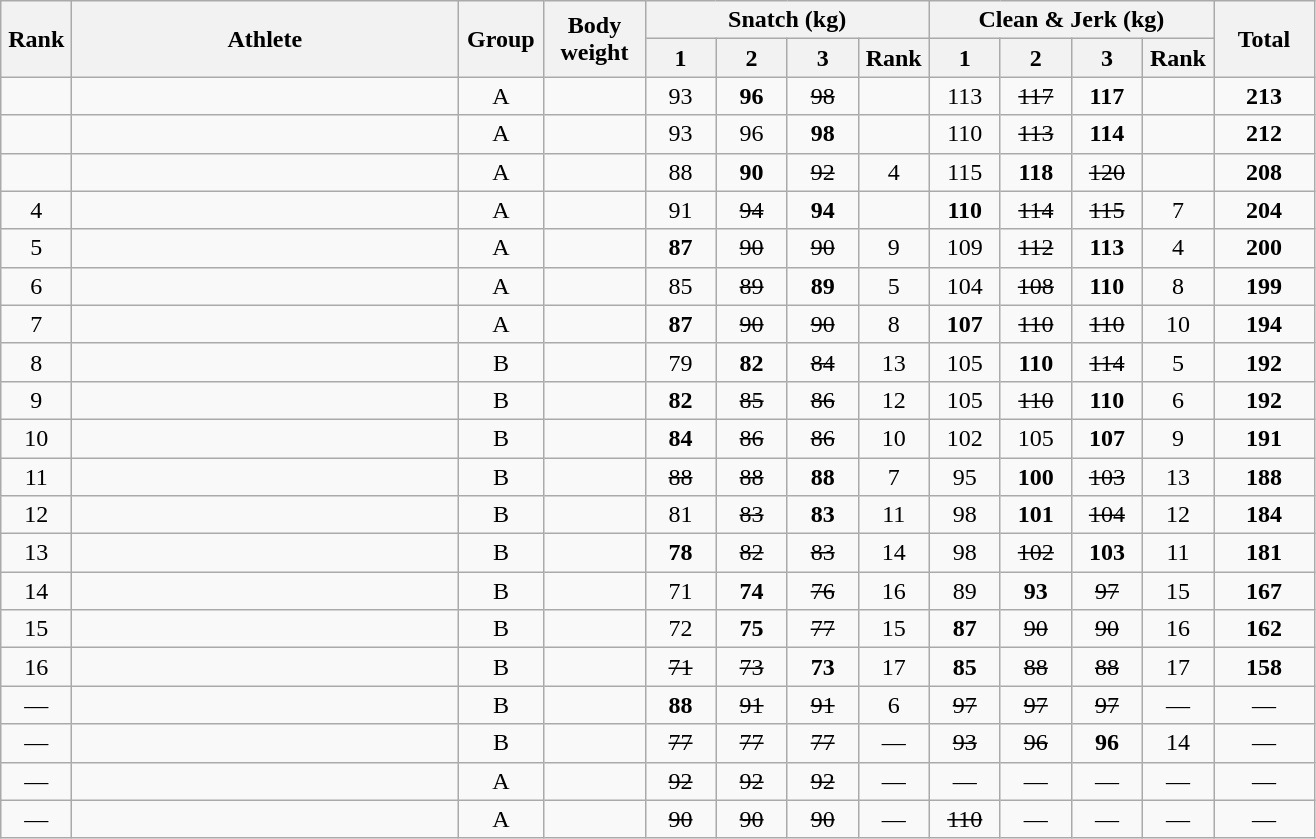<table class = "wikitable" style="text-align:center;">
<tr>
<th rowspan=2 width=40>Rank</th>
<th rowspan=2 width=250>Athlete</th>
<th rowspan=2 width=50>Group</th>
<th rowspan=2 width=60>Body weight</th>
<th colspan=4>Snatch (kg)</th>
<th colspan=4>Clean & Jerk (kg)</th>
<th rowspan=2 width=60>Total</th>
</tr>
<tr>
<th width=40>1</th>
<th width=40>2</th>
<th width=40>3</th>
<th width=40>Rank</th>
<th width=40>1</th>
<th width=40>2</th>
<th width=40>3</th>
<th width=40>Rank</th>
</tr>
<tr>
<td></td>
<td align=left></td>
<td>A</td>
<td></td>
<td>93</td>
<td><strong>96</strong></td>
<td><s>98</s></td>
<td></td>
<td>113</td>
<td><s>117</s></td>
<td><strong>117</strong></td>
<td></td>
<td><strong>213</strong></td>
</tr>
<tr>
<td></td>
<td align=left></td>
<td>A</td>
<td></td>
<td>93</td>
<td>96</td>
<td><strong>98</strong></td>
<td></td>
<td>110</td>
<td><s>113</s></td>
<td><strong>114</strong></td>
<td></td>
<td><strong>212</strong></td>
</tr>
<tr>
<td></td>
<td align=left></td>
<td>A</td>
<td></td>
<td>88</td>
<td><strong>90</strong></td>
<td><s>92</s></td>
<td>4</td>
<td>115</td>
<td><strong>118</strong></td>
<td><s>120</s></td>
<td></td>
<td><strong>208</strong></td>
</tr>
<tr>
<td>4</td>
<td align=left></td>
<td>A</td>
<td></td>
<td>91</td>
<td><s>94</s></td>
<td><strong>94</strong></td>
<td></td>
<td><strong>110</strong></td>
<td><s>114</s></td>
<td><s>115</s></td>
<td>7</td>
<td><strong>204</strong></td>
</tr>
<tr>
<td>5</td>
<td align=left></td>
<td>A</td>
<td></td>
<td><strong>87</strong></td>
<td><s>90</s></td>
<td><s>90</s></td>
<td>9</td>
<td>109</td>
<td><s>112</s></td>
<td><strong>113</strong></td>
<td>4</td>
<td><strong>200</strong></td>
</tr>
<tr>
<td>6</td>
<td align=left></td>
<td>A</td>
<td></td>
<td>85</td>
<td><s>89</s></td>
<td><strong>89</strong></td>
<td>5</td>
<td>104</td>
<td><s>108</s></td>
<td><strong>110</strong></td>
<td>8</td>
<td><strong>199</strong></td>
</tr>
<tr>
<td>7</td>
<td align=left></td>
<td>A</td>
<td></td>
<td><strong>87</strong></td>
<td><s>90</s></td>
<td><s>90</s></td>
<td>8</td>
<td><strong>107</strong></td>
<td><s>110</s></td>
<td><s>110</s></td>
<td>10</td>
<td><strong>194</strong></td>
</tr>
<tr>
<td>8</td>
<td align=left></td>
<td>B</td>
<td></td>
<td>79</td>
<td><strong>82</strong></td>
<td><s>84</s></td>
<td>13</td>
<td>105</td>
<td><strong>110</strong></td>
<td><s>114</s></td>
<td>5</td>
<td><strong>192</strong></td>
</tr>
<tr>
<td>9</td>
<td align=left></td>
<td>B</td>
<td></td>
<td><strong>82</strong></td>
<td><s>85</s></td>
<td><s>86</s></td>
<td>12</td>
<td>105</td>
<td><s>110</s></td>
<td><strong>110</strong></td>
<td>6</td>
<td><strong>192</strong></td>
</tr>
<tr>
<td>10</td>
<td align=left></td>
<td>B</td>
<td></td>
<td><strong>84</strong></td>
<td><s>86</s></td>
<td><s>86</s></td>
<td>10</td>
<td>102</td>
<td>105</td>
<td><strong>107</strong></td>
<td>9</td>
<td><strong>191</strong></td>
</tr>
<tr>
<td>11</td>
<td align=left></td>
<td>B</td>
<td></td>
<td><s>88</s></td>
<td><s>88</s></td>
<td><strong>88</strong></td>
<td>7</td>
<td>95</td>
<td><strong>100</strong></td>
<td><s>103</s></td>
<td>13</td>
<td><strong>188</strong></td>
</tr>
<tr>
<td>12</td>
<td align=left></td>
<td>B</td>
<td></td>
<td>81</td>
<td><s>83</s></td>
<td><strong>83</strong></td>
<td>11</td>
<td>98</td>
<td><strong>101</strong></td>
<td><s>104</s></td>
<td>12</td>
<td><strong>184</strong></td>
</tr>
<tr>
<td>13</td>
<td align=left></td>
<td>B</td>
<td></td>
<td><strong>78</strong></td>
<td><s>82</s></td>
<td><s>83</s></td>
<td>14</td>
<td>98</td>
<td><s>102</s></td>
<td><strong>103</strong></td>
<td>11</td>
<td><strong>181</strong></td>
</tr>
<tr>
<td>14</td>
<td align=left></td>
<td>B</td>
<td></td>
<td>71</td>
<td><strong>74</strong></td>
<td><s>76</s></td>
<td>16</td>
<td>89</td>
<td><strong>93</strong></td>
<td><s>97</s></td>
<td>15</td>
<td><strong>167</strong></td>
</tr>
<tr>
<td>15</td>
<td align=left></td>
<td>B</td>
<td></td>
<td>72</td>
<td><strong>75</strong></td>
<td><s>77</s></td>
<td>15</td>
<td><strong>87</strong></td>
<td><s>90</s></td>
<td><s>90</s></td>
<td>16</td>
<td><strong>162</strong></td>
</tr>
<tr>
<td>16</td>
<td align=left></td>
<td>B</td>
<td></td>
<td><s>71</s></td>
<td><s>73</s></td>
<td><strong>73</strong></td>
<td>17</td>
<td><strong>85</strong></td>
<td><s>88</s></td>
<td><s>88</s></td>
<td>17</td>
<td><strong>158</strong></td>
</tr>
<tr>
<td>—</td>
<td align=left></td>
<td>B</td>
<td></td>
<td><strong>88</strong></td>
<td><s>91</s></td>
<td><s>91</s></td>
<td>6</td>
<td><s>97</s></td>
<td><s>97</s></td>
<td><s>97</s></td>
<td>—</td>
<td>—</td>
</tr>
<tr>
<td>—</td>
<td align=left></td>
<td>B</td>
<td></td>
<td><s>77</s></td>
<td><s>77</s></td>
<td><s>77</s></td>
<td>—</td>
<td><s>93</s></td>
<td><s>96</s></td>
<td><strong>96</strong></td>
<td>14</td>
<td>—</td>
</tr>
<tr>
<td>—</td>
<td align=left></td>
<td>A</td>
<td></td>
<td><s>92</s></td>
<td><s>92</s></td>
<td><s>92</s></td>
<td>—</td>
<td>—</td>
<td>—</td>
<td>—</td>
<td>—</td>
<td>—</td>
</tr>
<tr>
<td>—</td>
<td align=left></td>
<td>A</td>
<td></td>
<td><s>90</s></td>
<td><s>90</s></td>
<td><s>90</s></td>
<td>—</td>
<td><s>110</s></td>
<td>—</td>
<td>—</td>
<td>—</td>
<td>—</td>
</tr>
</table>
